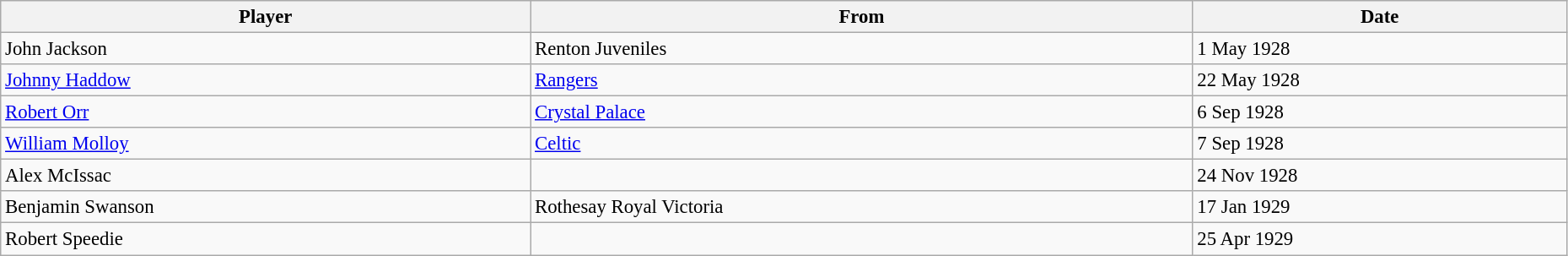<table class="wikitable" style="text-align:center; font-size:95%;width:98%; text-align:left">
<tr>
<th>Player</th>
<th>From</th>
<th>Date</th>
</tr>
<tr>
<td> John Jackson</td>
<td> Renton Juveniles</td>
<td>1 May 1928</td>
</tr>
<tr>
<td> <a href='#'>Johnny Haddow</a></td>
<td> <a href='#'>Rangers</a></td>
<td>22 May 1928</td>
</tr>
<tr>
<td> <a href='#'>Robert Orr</a></td>
<td> <a href='#'>Crystal Palace</a></td>
<td>6 Sep 1928</td>
</tr>
<tr>
<td> <a href='#'>William Molloy</a></td>
<td> <a href='#'>Celtic</a></td>
<td>7 Sep 1928</td>
</tr>
<tr>
<td> Alex McIssac</td>
<td></td>
<td>24 Nov 1928</td>
</tr>
<tr>
<td> Benjamin Swanson</td>
<td> Rothesay Royal Victoria</td>
<td>17 Jan 1929</td>
</tr>
<tr>
<td> Robert Speedie</td>
<td></td>
<td>25 Apr 1929</td>
</tr>
</table>
